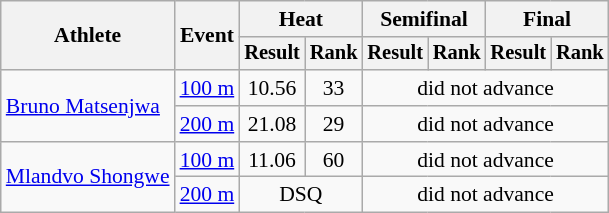<table class="wikitable" style="font-size:90%">
<tr>
<th rowspan=2>Athlete</th>
<th rowspan=2>Event</th>
<th colspan=2>Heat</th>
<th colspan=2>Semifinal</th>
<th colspan=2>Final</th>
</tr>
<tr style="font-size:95%">
<th>Result</th>
<th>Rank</th>
<th>Result</th>
<th>Rank</th>
<th>Result</th>
<th>Rank</th>
</tr>
<tr align=center>
<td align=left rowspan=2><a href='#'>Bruno Matsenjwa</a></td>
<td align=left><a href='#'>100 m</a></td>
<td>10.56</td>
<td>33</td>
<td colspan=4>did not advance</td>
</tr>
<tr align=center>
<td align=left><a href='#'>200 m</a></td>
<td>21.08</td>
<td>29</td>
<td colspan=4>did not advance</td>
</tr>
<tr align=center>
<td align=left rowspan=2><a href='#'>Mlandvo Shongwe</a></td>
<td align=left><a href='#'>100 m</a></td>
<td>11.06</td>
<td>60</td>
<td colspan=4>did not advance</td>
</tr>
<tr align=center>
<td align=left><a href='#'>200 m</a></td>
<td colspan=2>DSQ</td>
<td colspan=4>did not advance</td>
</tr>
</table>
